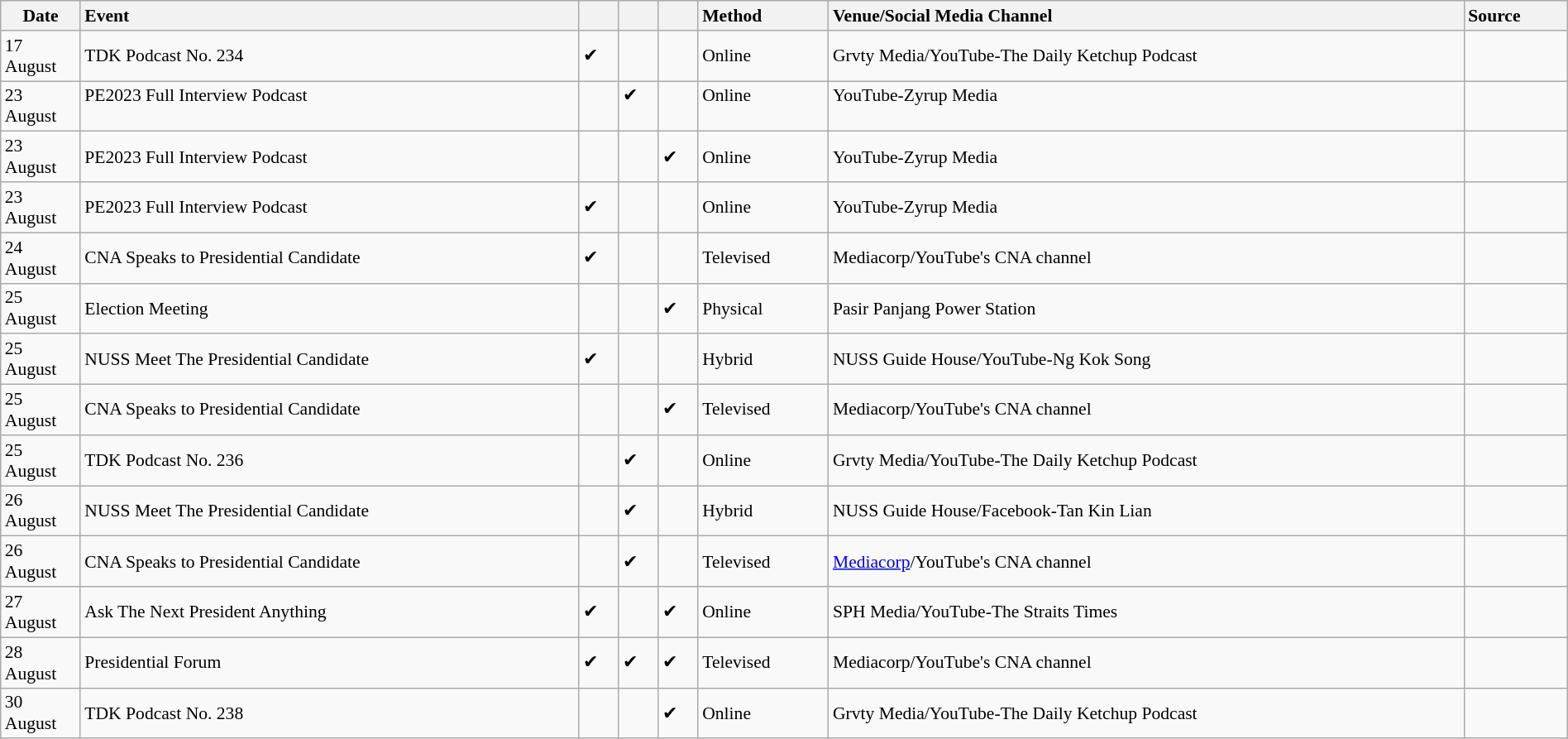<table class="wikitable sortable" width=100% style="font-size:90%">
<tr>
<th style=width:4em; "text-align:left"><strong>Date</strong></th>
<th style="text-align:left"><strong>Event</strong></th>
<th style="text-align:center"><strong></strong></th>
<th style="text-align:center"><strong></strong></th>
<th style="text-align:center"><strong></strong></th>
<th style="text-align:left"><strong>Method</strong></th>
<th style="text-align:left"><strong>Venue/Social Media Channel</strong></th>
<th style="text-align:left"><strong>Source</strong></th>
</tr>
<tr>
<td>17 August</td>
<td>TDK Podcast No. 234</td>
<td>✔</td>
<td></td>
<td></td>
<td>Online</td>
<td>Grvty Media/YouTube-The Daily Ketchup Podcast</td>
<td></td>
</tr>
<tr style="vertical-align: top;">
<td>23 August</td>
<td>PE2023 Full Interview Podcast</td>
<td></td>
<td>✔</td>
<td></td>
<td>Online</td>
<td>YouTube-Zyrup Media</td>
<td></td>
</tr>
<tr>
<td>23 August</td>
<td>PE2023 Full Interview Podcast</td>
<td></td>
<td></td>
<td>✔</td>
<td>Online</td>
<td>YouTube-Zyrup Media</td>
<td></td>
</tr>
<tr>
<td>23 August</td>
<td>PE2023 Full Interview Podcast</td>
<td>✔</td>
<td></td>
<td></td>
<td>Online</td>
<td>YouTube-Zyrup Media</td>
<td></td>
</tr>
<tr>
<td>24 August</td>
<td>CNA Speaks to Presidential Candidate</td>
<td>✔</td>
<td></td>
<td></td>
<td>Televised</td>
<td>Mediacorp/YouTube's CNA channel</td>
<td></td>
</tr>
<tr>
<td>25 August</td>
<td>Election Meeting</td>
<td></td>
<td></td>
<td>✔</td>
<td>Physical</td>
<td>Pasir Panjang Power Station</td>
<td></td>
</tr>
<tr>
<td>25 August</td>
<td>NUSS Meet The Presidential Candidate</td>
<td>✔</td>
<td></td>
<td></td>
<td>Hybrid</td>
<td>NUSS Guide House/YouTube-Ng Kok Song</td>
<td></td>
</tr>
<tr>
<td>25 August</td>
<td>CNA Speaks to Presidential Candidate</td>
<td></td>
<td></td>
<td>✔</td>
<td>Televised</td>
<td>Mediacorp/YouTube's CNA channel</td>
<td></td>
</tr>
<tr>
<td>25 August</td>
<td>TDK Podcast No. 236</td>
<td></td>
<td>✔</td>
<td></td>
<td>Online</td>
<td>Grvty Media/YouTube-The Daily Ketchup Podcast</td>
<td></td>
</tr>
<tr>
<td>26 August</td>
<td>NUSS Meet The Presidential Candidate</td>
<td></td>
<td>✔</td>
<td></td>
<td>Hybrid</td>
<td>NUSS Guide House/Facebook-Tan Kin Lian</td>
<td></td>
</tr>
<tr>
<td>26 August</td>
<td>CNA Speaks to Presidential Candidate</td>
<td></td>
<td>✔</td>
<td></td>
<td>Televised</td>
<td><a href='#'>Mediacorp</a>/YouTube's CNA channel</td>
<td></td>
</tr>
<tr>
<td>27 August</td>
<td>Ask The Next President Anything</td>
<td>✔</td>
<td></td>
<td>✔</td>
<td>Online</td>
<td>SPH Media/YouTube-The Straits Times</td>
<td></td>
</tr>
<tr>
<td>28 August</td>
<td>Presidential Forum</td>
<td>✔</td>
<td>✔</td>
<td>✔</td>
<td>Televised</td>
<td>Mediacorp/YouTube's CNA channel</td>
<td></td>
</tr>
<tr>
<td>30 August</td>
<td>TDK Podcast No. 238</td>
<td></td>
<td></td>
<td>✔</td>
<td>Online</td>
<td>Grvty Media/YouTube-The Daily Ketchup Podcast</td>
<td></td>
</tr>
</table>
